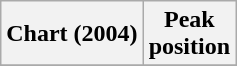<table class="wikitable sortable plainrowheaders" style="text-align:center">
<tr>
<th scope="col">Chart (2004)</th>
<th scope="col">Peak<br>position</th>
</tr>
<tr>
</tr>
</table>
